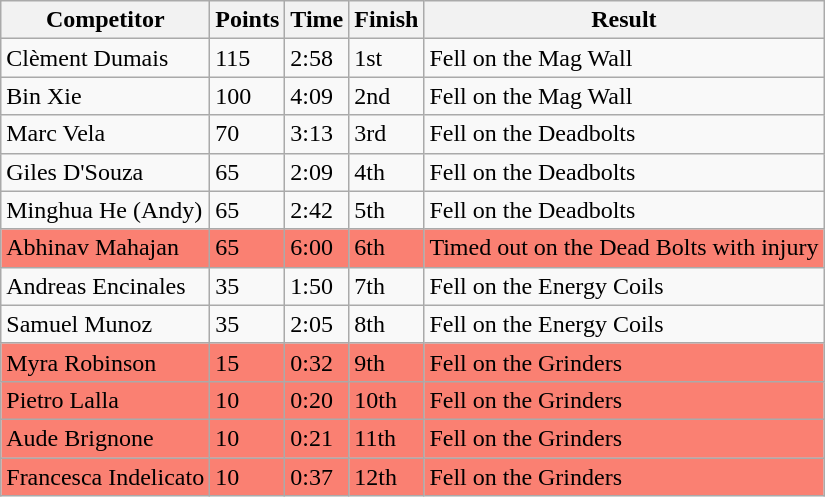<table class="wikitable sortable">
<tr>
<th>Competitor</th>
<th>Points</th>
<th>Time</th>
<th>Finish</th>
<th>Result</th>
</tr>
<tr>
<td> Clèment Dumais</td>
<td>115</td>
<td>2:58</td>
<td>1st</td>
<td>Fell on the Mag Wall</td>
</tr>
<tr>
<td> Bin Xie</td>
<td>100</td>
<td>4:09</td>
<td>2nd</td>
<td>Fell on the Mag Wall</td>
</tr>
<tr>
<td> Marc Vela</td>
<td>70</td>
<td>3:13</td>
<td>3rd</td>
<td>Fell on the Deadbolts</td>
</tr>
<tr>
<td> Giles D'Souza</td>
<td>65</td>
<td>2:09</td>
<td>4th</td>
<td>Fell on the Deadbolts</td>
</tr>
<tr>
<td> Minghua He (Andy)</td>
<td>65</td>
<td>2:42</td>
<td>5th</td>
<td>Fell on the Deadbolts</td>
</tr>
<tr style="background-color:#fa8072">
<td> Abhinav Mahajan</td>
<td>65</td>
<td>6:00</td>
<td>6th</td>
<td>Timed out on the Dead Bolts with injury</td>
</tr>
<tr>
<td> Andreas Encinales</td>
<td>35</td>
<td>1:50</td>
<td>7th</td>
<td>Fell on the Energy Coils</td>
</tr>
<tr>
<td> Samuel Munoz</td>
<td>35</td>
<td>2:05</td>
<td>8th</td>
<td>Fell on the Energy Coils</td>
</tr>
<tr style="background-color:#fa8072">
<td> Myra Robinson</td>
<td>15</td>
<td>0:32</td>
<td>9th</td>
<td>Fell on the Grinders</td>
</tr>
<tr style="background-color:#fa8072">
<td> Pietro Lalla</td>
<td>10</td>
<td>0:20</td>
<td>10th</td>
<td>Fell on the Grinders</td>
</tr>
<tr style="background-color:#fa8072">
<td> Aude Brignone</td>
<td>10</td>
<td>0:21</td>
<td>11th</td>
<td>Fell on the Grinders</td>
</tr>
<tr style="background-color:#fa8072">
<td> Francesca Indelicato</td>
<td>10</td>
<td>0:37</td>
<td>12th</td>
<td>Fell on the Grinders</td>
</tr>
</table>
